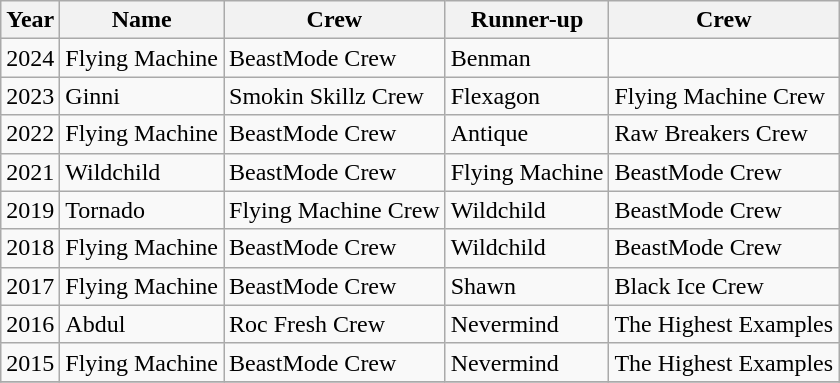<table class="wikitable">
<tr>
<th>Year</th>
<th>Name</th>
<th>Crew</th>
<th>Runner-up</th>
<th>Crew</th>
</tr>
<tr>
<td>2024</td>
<td>Flying Machine</td>
<td>BeastMode Crew</td>
<td>Benman</td>
<td></td>
</tr>
<tr>
<td>2023</td>
<td>Ginni</td>
<td>Smokin Skillz Crew</td>
<td>Flexagon</td>
<td>Flying Machine Crew</td>
</tr>
<tr>
<td>2022</td>
<td>Flying Machine</td>
<td>BeastMode Crew</td>
<td>Antique</td>
<td>Raw Breakers Crew</td>
</tr>
<tr>
<td>2021</td>
<td>Wildchild</td>
<td>BeastMode Crew</td>
<td>Flying Machine</td>
<td>BeastMode Crew</td>
</tr>
<tr>
<td>2019</td>
<td>Tornado</td>
<td>Flying Machine Crew</td>
<td>Wildchild</td>
<td>BeastMode Crew</td>
</tr>
<tr>
<td>2018</td>
<td>Flying Machine</td>
<td>BeastMode Crew</td>
<td>Wildchild</td>
<td>BeastMode Crew</td>
</tr>
<tr>
<td>2017</td>
<td>Flying Machine</td>
<td>BeastMode Crew</td>
<td>Shawn</td>
<td>Black Ice Crew</td>
</tr>
<tr>
<td>2016</td>
<td>Abdul</td>
<td>Roc Fresh Crew</td>
<td>Nevermind</td>
<td>The Highest Examples</td>
</tr>
<tr>
<td>2015</td>
<td>Flying Machine</td>
<td>BeastMode Crew</td>
<td>Nevermind</td>
<td>The Highest Examples</td>
</tr>
<tr>
</tr>
</table>
